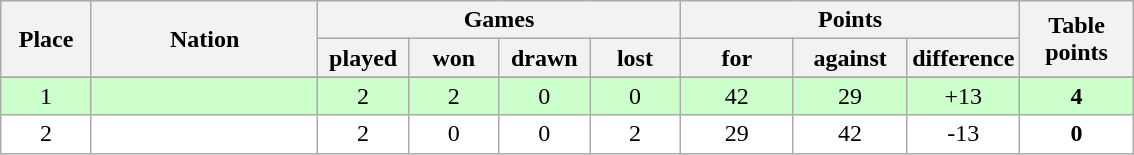<table class="wikitable">
<tr>
<th rowspan=2 width="8%">Place</th>
<th rowspan=2 width="20%">Nation</th>
<th colspan=4 width="32%">Games</th>
<th colspan=3 width="30%">Points</th>
<th rowspan=2 width="10%">Table<br>points</th>
</tr>
<tr>
<th width="8%">played</th>
<th width="8%">won</th>
<th width="8%">drawn</th>
<th width="8%">lost</th>
<th width="10%">for</th>
<th width="10%">against</th>
<th width="10%">difference</th>
</tr>
<tr>
</tr>
<tr bgcolor=#ccffcc align=center>
<td>1</td>
<td align=left></td>
<td>2</td>
<td>2</td>
<td>0</td>
<td>0</td>
<td>42</td>
<td>29</td>
<td>+13</td>
<td><strong>4</strong></td>
</tr>
<tr bgcolor=#ffffff align=center>
<td>2</td>
<td align=left></td>
<td>2</td>
<td>0</td>
<td>0</td>
<td>2</td>
<td>29</td>
<td>42</td>
<td>-13</td>
<td><strong>0</strong></td>
</tr>
</table>
